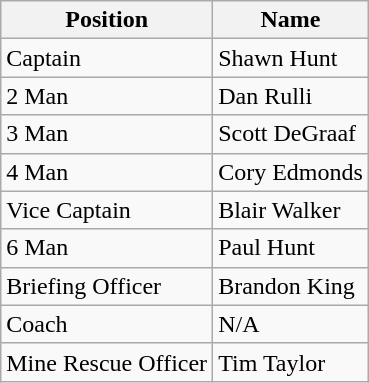<table class="wikitable">
<tr>
<th>Position</th>
<th>Name</th>
</tr>
<tr>
<td>Captain</td>
<td>Shawn Hunt</td>
</tr>
<tr>
<td>2 Man</td>
<td>Dan Rulli</td>
</tr>
<tr>
<td>3 Man</td>
<td>Scott DeGraaf</td>
</tr>
<tr>
<td>4 Man</td>
<td>Cory Edmonds</td>
</tr>
<tr>
<td>Vice Captain</td>
<td>Blair Walker</td>
</tr>
<tr>
<td>6 Man</td>
<td>Paul Hunt</td>
</tr>
<tr>
<td>Briefing Officer</td>
<td>Brandon King</td>
</tr>
<tr>
<td>Coach</td>
<td>N/A</td>
</tr>
<tr>
<td>Mine Rescue Officer</td>
<td>Tim Taylor</td>
</tr>
</table>
